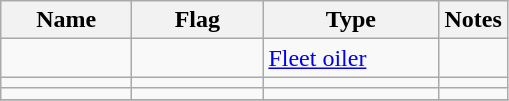<table class="wikitable sortable">
<tr>
<th scope="col" width="80px">Name</th>
<th scope="col" width="80px">Flag</th>
<th scope="col" width="110px">Type</th>
<th>Notes</th>
</tr>
<tr>
<td></td>
<td></td>
<td><a href='#'>Fleet oiler</a></td>
<td></td>
</tr>
<tr>
<td></td>
<td></td>
<td></td>
<td></td>
</tr>
<tr>
<td></td>
<td></td>
<td></td>
<td></td>
</tr>
<tr>
</tr>
</table>
